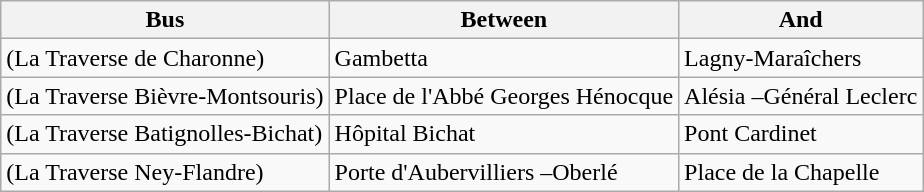<table class="wikitable">
<tr>
<th>Bus</th>
<th>Between</th>
<th>And</th>
</tr>
<tr>
<td> (La Traverse de Charonne)</td>
<td>Gambetta </td>
<td>Lagny-Maraîchers</td>
</tr>
<tr>
<td> (La Traverse Bièvre-Montsouris)</td>
<td>Place de l'Abbé Georges Hénocque</td>
<td>Alésia –Général Leclerc</td>
</tr>
<tr>
<td> (La Traverse Batignolles-Bichat)</td>
<td>Hôpital Bichat</td>
<td>Pont Cardinet </td>
</tr>
<tr>
<td> (La Traverse Ney-Flandre)</td>
<td>Porte d'Aubervilliers –Oberlé</td>
<td>Place de la Chapelle </td>
</tr>
</table>
